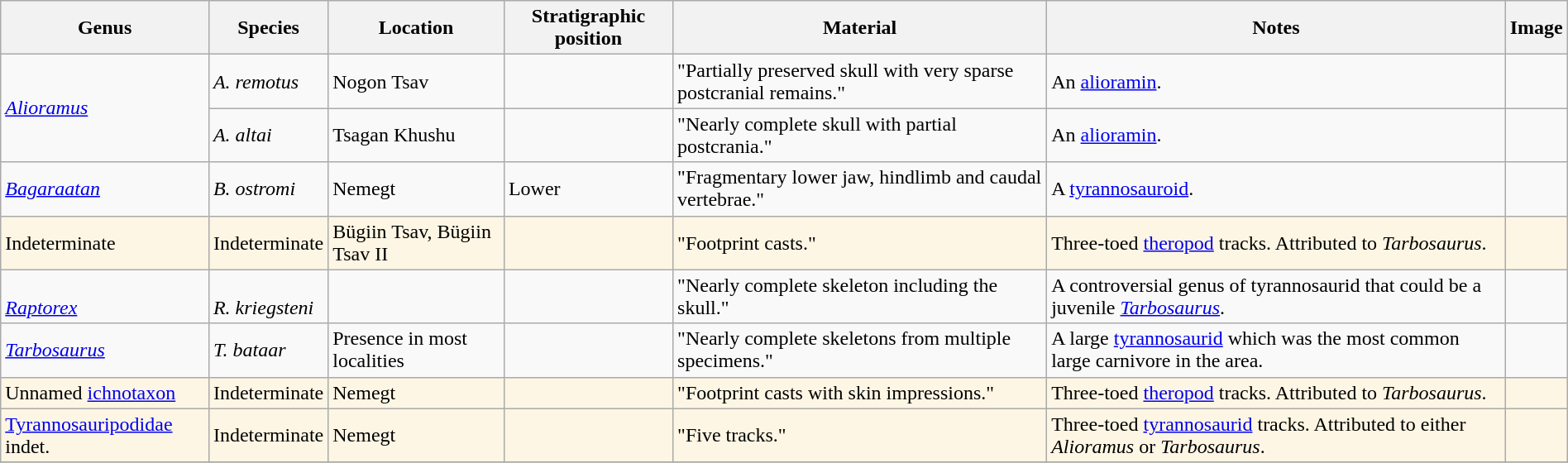<table class="wikitable" align="center" width="100%">
<tr>
<th>Genus</th>
<th>Species</th>
<th>Location</th>
<th>Stratigraphic position</th>
<th>Material</th>
<th>Notes</th>
<th>Image</th>
</tr>
<tr>
<td rowspan=2><em><a href='#'>Alioramus</a></em></td>
<td><em>A. remotus</em></td>
<td>Nogon Tsav</td>
<td></td>
<td>"Partially preserved skull with very sparse postcranial remains."</td>
<td>An <a href='#'>alioramin</a>.</td>
<td></td>
</tr>
<tr>
<td><em>A. altai</em></td>
<td>Tsagan Khushu</td>
<td></td>
<td>"Nearly complete skull with partial postcrania."</td>
<td>An <a href='#'>alioramin</a>.</td>
<td></td>
</tr>
<tr>
<td><em><a href='#'>Bagaraatan</a></em></td>
<td><em>B. ostromi</em></td>
<td>Nemegt</td>
<td>Lower</td>
<td>"Fragmentary lower jaw, hindlimb and caudal vertebrae."</td>
<td>A <a href='#'>tyrannosauroid</a>.</td>
<td></td>
</tr>
<tr>
<td style="background:#fef6e4;">Indeterminate</td>
<td style="background:#fef6e4;">Indeterminate</td>
<td style="background:#fef6e4;">Bügiin Tsav, Bügiin Tsav II</td>
<td style="background:#fef6e4;"></td>
<td style="background:#fef6e4;">"Footprint casts."</td>
<td style="background:#fef6e4;">Three-toed <a href='#'>theropod</a> tracks. Attributed to <em>Tarbosaurus</em>.</td>
<td style="background:#fef6e4;"></td>
</tr>
<tr>
<td><br><em><a href='#'>Raptorex</a></em></td>
<td><br><em>R. kriegsteni</em></td>
<td></td>
<td></td>
<td>"Nearly complete skeleton including the skull."</td>
<td>A controversial genus of tyrannosaurid that could be a juvenile <em><a href='#'>Tarbosaurus</a></em>.</td>
<td></td>
</tr>
<tr>
<td><em><a href='#'>Tarbosaurus</a></em></td>
<td><em>T. bataar</em></td>
<td>Presence in most localities</td>
<td></td>
<td>"Nearly complete skeletons from multiple specimens."</td>
<td>A large <a href='#'>tyrannosaurid</a> which was the most common large carnivore in the area.</td>
<td></td>
</tr>
<tr>
<td style="background:#fef6e4;">Unnamed <a href='#'>ichnotaxon</a></td>
<td style="background:#fef6e4;">Indeterminate</td>
<td style="background:#fef6e4;">Nemegt</td>
<td style="background:#fef6e4;"></td>
<td style="background:#fef6e4;">"Footprint casts with skin impressions."</td>
<td style="background:#fef6e4;">Three-toed <a href='#'>theropod</a> tracks. Attributed to <em>Tarbosaurus</em>.</td>
<td style="background:#fef6e4;"></td>
</tr>
<tr>
<td style="background:#fef6e4;"><a href='#'>Tyrannosauripodidae</a> indet.</td>
<td style="background:#fef6e4;">Indeterminate</td>
<td style="background:#fef6e4;">Nemegt</td>
<td style="background:#fef6e4;"></td>
<td style="background:#fef6e4;">"Five tracks."</td>
<td style="background:#fef6e4;">Three-toed <a href='#'>tyrannosaurid</a> tracks. Attributed to either <em>Alioramus</em> or <em>Tarbosaurus</em>.</td>
<td style="background:#fef6e4;"></td>
</tr>
<tr>
</tr>
</table>
